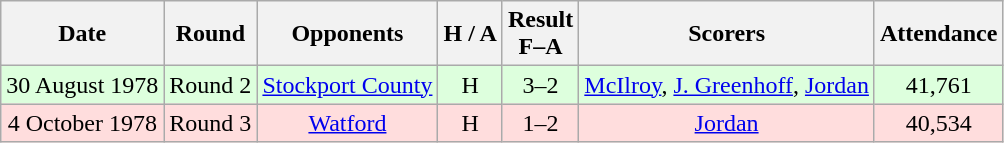<table class="wikitable" style="text-align:center">
<tr>
<th>Date</th>
<th>Round</th>
<th>Opponents</th>
<th>H / A</th>
<th>Result<br>F–A</th>
<th>Scorers</th>
<th>Attendance</th>
</tr>
<tr bgcolor="#ddffdd">
<td>30 August 1978</td>
<td>Round 2</td>
<td><a href='#'>Stockport County</a></td>
<td>H</td>
<td>3–2</td>
<td><a href='#'>McIlroy</a>, <a href='#'>J. Greenhoff</a>, <a href='#'>Jordan</a></td>
<td>41,761</td>
</tr>
<tr bgcolor="#ffdddd">
<td>4 October 1978</td>
<td>Round 3</td>
<td><a href='#'>Watford</a></td>
<td>H</td>
<td>1–2</td>
<td><a href='#'>Jordan</a></td>
<td>40,534</td>
</tr>
</table>
